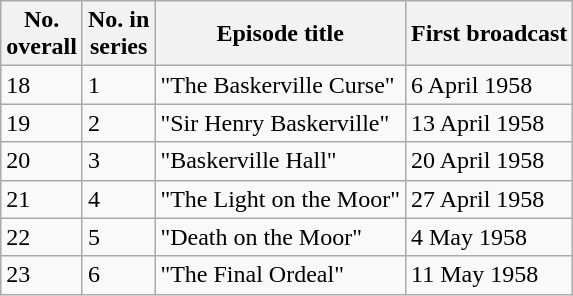<table class="wikitable">
<tr>
<th>No.<br>overall</th>
<th>No. in<br>series</th>
<th>Episode title</th>
<th>First broadcast</th>
</tr>
<tr>
<td>18</td>
<td>1</td>
<td>"The Baskerville Curse"</td>
<td>6 April 1958</td>
</tr>
<tr>
<td>19</td>
<td>2</td>
<td>"Sir Henry Baskerville"</td>
<td>13 April 1958</td>
</tr>
<tr>
<td>20</td>
<td>3</td>
<td>"Baskerville Hall"</td>
<td>20 April 1958</td>
</tr>
<tr>
<td>21</td>
<td>4</td>
<td>"The Light on the Moor"</td>
<td>27 April 1958</td>
</tr>
<tr>
<td>22</td>
<td>5</td>
<td>"Death on the Moor"</td>
<td>4 May 1958</td>
</tr>
<tr>
<td>23</td>
<td>6</td>
<td>"The Final Ordeal"</td>
<td>11 May 1958</td>
</tr>
</table>
